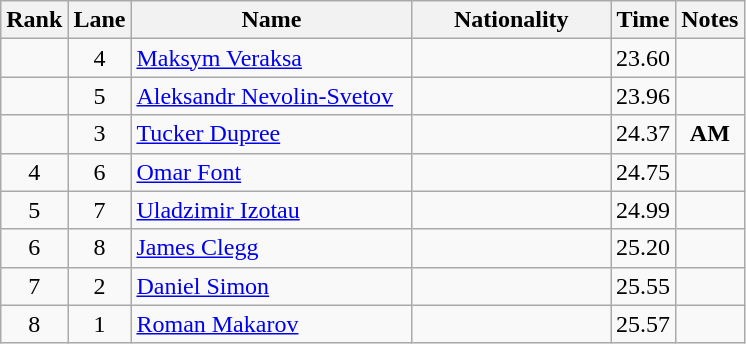<table class="wikitable sortable" style="text-align:center">
<tr>
<th>Rank</th>
<th>Lane</th>
<th style="width:180px">Name</th>
<th style="width:125px">Nationality</th>
<th>Time</th>
<th>Notes</th>
</tr>
<tr>
<td></td>
<td>4</td>
<td style="text-align:left;"><a href='#'>Maksym Veraksa</a></td>
<td style="text-align:left;"></td>
<td>23.60</td>
<td></td>
</tr>
<tr>
<td></td>
<td>5</td>
<td style="text-align:left;"><a href='#'>Aleksandr Nevolin-Svetov</a></td>
<td style="text-align:left;"></td>
<td>23.96</td>
<td></td>
</tr>
<tr>
<td></td>
<td>3</td>
<td style="text-align:left;"><a href='#'>Tucker Dupree</a></td>
<td style="text-align:left;"></td>
<td>24.37</td>
<td><strong>AM</strong></td>
</tr>
<tr>
<td>4</td>
<td>6</td>
<td style="text-align:left;"><a href='#'>Omar Font</a></td>
<td style="text-align:left;"></td>
<td>24.75</td>
<td></td>
</tr>
<tr>
<td>5</td>
<td>7</td>
<td style="text-align:left;"><a href='#'>Uladzimir Izotau</a></td>
<td style="text-align:left;"></td>
<td>24.99</td>
<td></td>
</tr>
<tr>
<td>6</td>
<td>8</td>
<td style="text-align:left;"><a href='#'>James Clegg</a></td>
<td style="text-align:left;"></td>
<td>25.20</td>
<td></td>
</tr>
<tr>
<td>7</td>
<td>2</td>
<td style="text-align:left;"><a href='#'>Daniel Simon</a></td>
<td style="text-align:left;"></td>
<td>25.55</td>
<td></td>
</tr>
<tr>
<td>8</td>
<td>1</td>
<td style="text-align:left;"><a href='#'>Roman Makarov</a></td>
<td style="text-align:left;"></td>
<td>25.57</td>
<td></td>
</tr>
</table>
